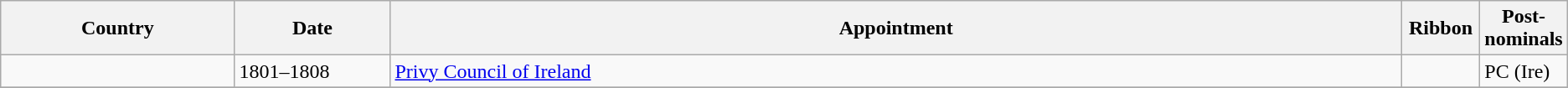<table class="wikitable">
<tr>
<th style="width:15%;">Country</th>
<th style="width:10%;">Date</th>
<th style="width:65%;">Appointment</th>
<th style="width:5%;">Ribbon</th>
<th style="width:5%;">Post-nominals</th>
</tr>
<tr>
<td></td>
<td>1801–1808</td>
<td><a href='#'>Privy Council of Ireland</a></td>
<td></td>
<td>PC (Ire)</td>
</tr>
<tr>
</tr>
</table>
